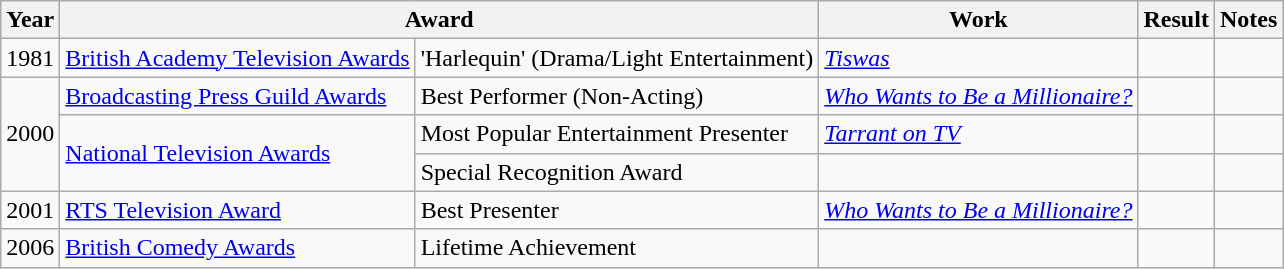<table class="wikitable">
<tr>
<th>Year</th>
<th colspan="2">Award</th>
<th>Work</th>
<th>Result</th>
<th>Notes</th>
</tr>
<tr>
<td>1981</td>
<td><a href='#'>British Academy Television Awards</a></td>
<td>'Harlequin' (Drama/Light Entertainment)</td>
<td><em><a href='#'>Tiswas</a></em></td>
<td></td>
<td></td>
</tr>
<tr>
<td rowspan="3">2000</td>
<td><a href='#'>Broadcasting Press Guild Awards</a></td>
<td>Best Performer (Non-Acting)</td>
<td><a href='#'><em>Who Wants to Be a Millionaire?</em></a></td>
<td></td>
<td></td>
</tr>
<tr>
<td rowspan="2"><a href='#'>National Television Awards</a></td>
<td>Most Popular Entertainment Presenter</td>
<td><em><a href='#'>Tarrant on TV</a></em></td>
<td></td>
<td></td>
</tr>
<tr>
<td>Special Recognition Award</td>
<td></td>
<td></td>
<td></td>
</tr>
<tr>
<td>2001</td>
<td><a href='#'>RTS Television Award</a></td>
<td>Best Presenter</td>
<td><em><a href='#'>Who Wants to Be a Millionaire?</a></em></td>
<td></td>
<td></td>
</tr>
<tr>
<td>2006</td>
<td><a href='#'>British Comedy Awards</a></td>
<td>Lifetime Achievement</td>
<td></td>
<td></td>
<td></td>
</tr>
</table>
